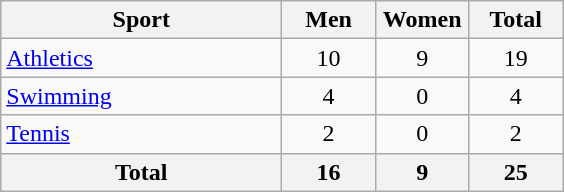<table class="wikitable sortable" style="text-align:center;">
<tr>
<th width=180>Sport</th>
<th width=55>Men</th>
<th width=55>Women</th>
<th width=55>Total</th>
</tr>
<tr>
<td align=left><a href='#'>Athletics</a></td>
<td>10</td>
<td>9</td>
<td>19</td>
</tr>
<tr>
<td align=left><a href='#'>Swimming</a></td>
<td>4</td>
<td>0</td>
<td>4</td>
</tr>
<tr>
<td align=left><a href='#'>Tennis</a></td>
<td>2</td>
<td>0</td>
<td>2</td>
</tr>
<tr>
<th>Total</th>
<th>16</th>
<th>9</th>
<th>25</th>
</tr>
</table>
